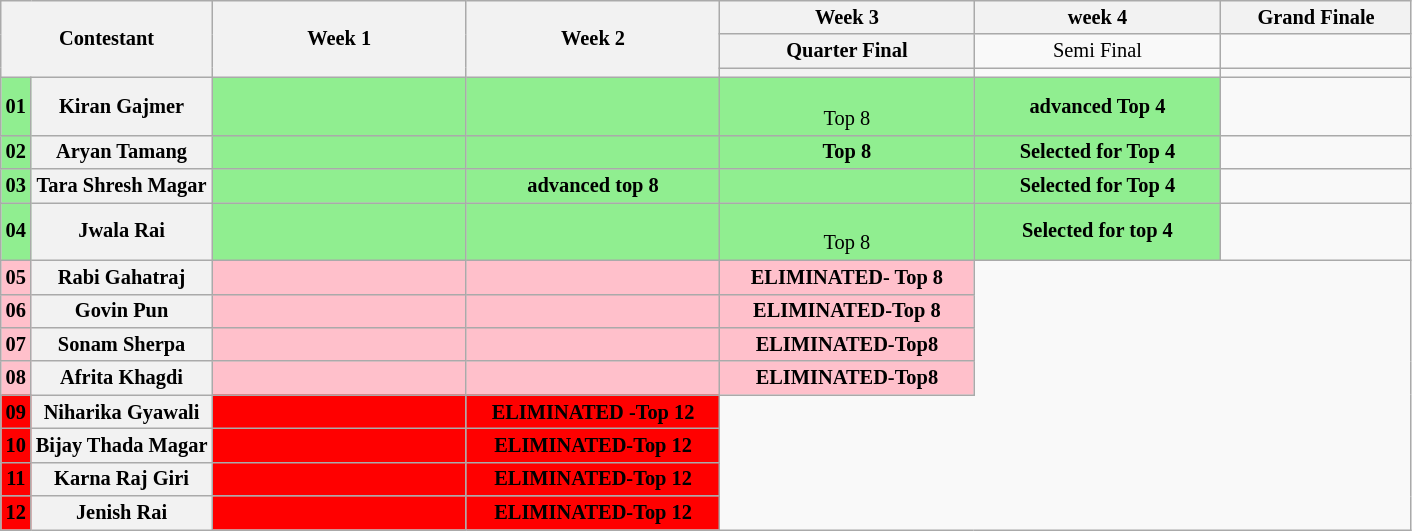<table class="wikitable" style="text-align:center; font-size:85%">
<tr>
<th colspan="2" rowspan="3" style="width:15%;">Contestant</th>
<th scope="col" rowspan="3" style="width:18%;">Week 1</th>
<th scope="col" rowspan="3" style="width:18%;">Week 2</th>
<th scope="col" style="width:18%;">Week 3</th>
<th>week 4</th>
<th>Grand Finale</th>
</tr>
<tr>
<th>Quarter Final</th>
<td>Semi Final</td>
<td></td>
</tr>
<tr>
<th scope="col" style="width:17%;"></th>
<td></td>
<td></td>
</tr>
<tr>
<th style="background:lightgreen">01</th>
<th>Kiran Gajmer</th>
<td style="background:lightgreen"><strong>  </strong></td>
<td style="background:lightgreen"><strong>  </strong> <br></td>
<td style="background:lightgreen"><strong>  </strong> <br>Top 8</td>
<td style="background:lightgreen"><strong> advanced Top 4</strong></td>
<td></td>
</tr>
<tr>
<th style="background:lightgreen">02</th>
<th>Aryan Tamang</th>
<td style="background:lightgreen"></td>
<td style="background:lightgreen"><strong>  </strong> <br></td>
<td style="background:lightgreen"><strong>   Top 8<br></strong></td>
<td style="background:lightgreen"><strong>  Selected for Top 4</strong></td>
<td></td>
</tr>
<tr>
<th style="background:lightgreen">03</th>
<th>Tara Shresh Magar</th>
<td style="background:lightgreen"><strong>  </strong></td>
<td style="background:lightgreen"><strong>  </strong> <strong>advanced top 8</strong><br></td>
<td style="background:lightgreen"></td>
<td style="background:lightgreen"><strong> Selected for Top 4</strong></td>
<td></td>
</tr>
<tr>
<th style="background:lightgreen">04</th>
<th>Jwala Rai</th>
<td style="background:lightgreen"><strong>  </strong></td>
<td style="background:lightgreen"><strong>  </strong> <br></td>
<td style="background:lightgreen"><strong>  </strong> <br>Top 8</td>
<td style="background:lightgreen"><strong>  Selected for top 4</strong></td>
<td></td>
</tr>
<tr>
<th style="background:pink">05</th>
<th>Rabi Gahatraj</th>
<td style="background:pink"><strong>  </strong></td>
<td style="background:pink"><strong>  </strong></td>
<td style="background:pink"><strong> ELIMINATED- Top 8</strong></td>
</tr>
<tr>
<th style="background:pink">06</th>
<th>Govin Pun</th>
<td style="background:pink"><strong>  </strong></td>
<td style="background:pink"><strong>  </strong></td>
<td style="background:pink"><strong>ELIMINATED-Top 8 </strong></td>
</tr>
<tr>
<th style="background:pink">07</th>
<th>Sonam Sherpa</th>
<td style="background:pink"><strong>   </strong></td>
<td style="background:pink"><strong>   </strong></td>
<td style="background:pink"><strong> ELIMINATED-Top8  </strong></td>
</tr>
<tr>
<th style="background:pink">08</th>
<th>Afrita Khagdi</th>
<td style="background:pink"><strong>  </strong></td>
<td style="background:pink"><strong>  </strong></td>
<td style="background:pink"><strong>ELIMINATED-Top8 </strong></td>
</tr>
<tr>
<th style="background:red">09</th>
<th>Niharika Gyawali</th>
<td style="background:red"><strong>  </strong></td>
<td style="background:red"><strong>ELIMINATED -Top 12</strong></td>
</tr>
<tr>
<th style="background:red">10</th>
<th>Bijay Thada Magar</th>
<td style="background:red"><strong>  </strong></td>
<td style="background:red"><strong>ELIMINATED-Top 12</strong></td>
</tr>
<tr>
<th style="background:red">11</th>
<th>Karna Raj Giri</th>
<td style="background:red"><strong>  </strong></td>
<td style="background:red"><strong>ELIMINATED-Top 12</strong></td>
</tr>
<tr>
<th style="background:red">12</th>
<th>Jenish Rai</th>
<td style="background:red"><strong>  </strong></td>
<td style="background:red"><strong>ELIMINATED-Top 12</strong></td>
</tr>
</table>
